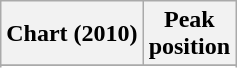<table class="wikitable">
<tr>
<th>Chart (2010)</th>
<th>Peak<br>position</th>
</tr>
<tr>
</tr>
<tr>
</tr>
<tr>
</tr>
</table>
